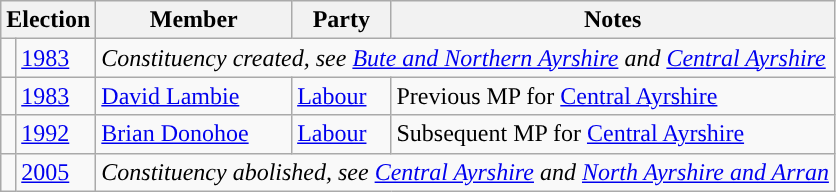<table class="wikitable">
<tr>
<th colspan="2">Election</th>
<th>Member</th>
<th>Party</th>
<th>Notes</th>
</tr>
<tr>
<td></td>
<td><a href='#'>1983</a></td>
<td colspan="3"><em>Constituency created, see <a href='#'>Bute and Northern Ayrshire</a> and <a href='#'>Central Ayrshire</a></em></td>
</tr>
<tr>
<td style="color:inherit;background-color: "></td>
<td><a href='#'>1983</a></td>
<td><a href='#'>David Lambie</a></td>
<td><a href='#'>Labour</a></td>
<td>Previous MP for <a href='#'>Central Ayrshire</a></td>
</tr>
<tr>
<td style="color:inherit;background-color: "></td>
<td><a href='#'>1992</a></td>
<td><a href='#'>Brian Donohoe</a></td>
<td><a href='#'>Labour</a></td>
<td>Subsequent MP for <a href='#'>Central Ayrshire</a></td>
</tr>
<tr>
<td></td>
<td><a href='#'>2005</a></td>
<td colspan="3"><em>Constituency abolished, see <a href='#'>Central Ayrshire</a> and <a href='#'>North Ayrshire and Arran</a></em></td>
</tr>
</table>
